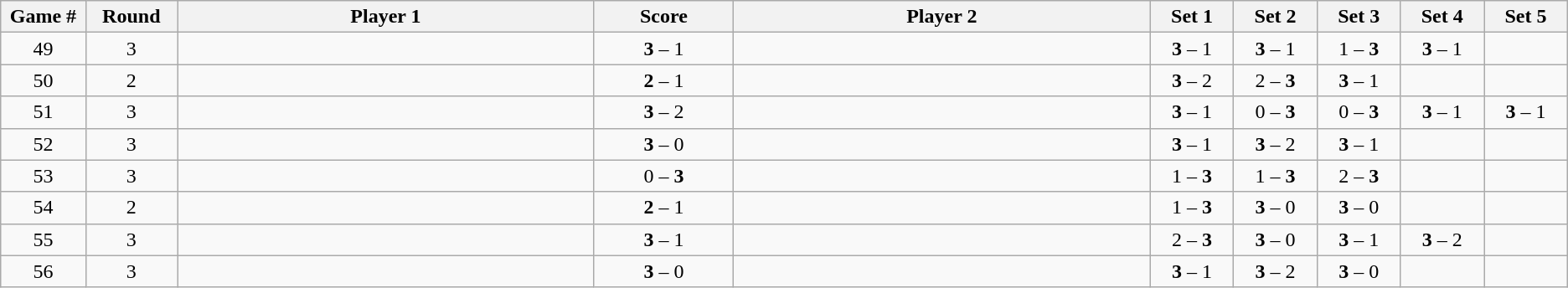<table class="wikitable">
<tr>
<th width="2%">Game #</th>
<th width="2%">Round</th>
<th width="15%">Player 1</th>
<th width="5%">Score</th>
<th width="15%">Player 2</th>
<th width="3%">Set 1</th>
<th width="3%">Set 2</th>
<th width="3%">Set 3</th>
<th width="3%">Set 4</th>
<th width="3%">Set 5</th>
</tr>
<tr style=text-align:center;"background:#;">
<td>49</td>
<td>3</td>
<td></td>
<td><strong>3</strong> – 1</td>
<td></td>
<td><strong>3</strong> – 1</td>
<td><strong>3</strong> – 1</td>
<td>1 – <strong>3</strong></td>
<td><strong>3</strong> – 1</td>
<td></td>
</tr>
<tr style=text-align:center;"background:#;">
<td>50</td>
<td>2</td>
<td></td>
<td><strong>2</strong> – 1</td>
<td></td>
<td><strong>3</strong> – 2</td>
<td>2 – <strong>3</strong></td>
<td><strong>3</strong> – 1</td>
<td></td>
<td></td>
</tr>
<tr style=text-align:center;"background:#;">
<td>51</td>
<td>3</td>
<td></td>
<td><strong>3</strong> – 2</td>
<td></td>
<td><strong>3</strong> – 1</td>
<td>0 – <strong>3</strong></td>
<td>0 – <strong>3</strong></td>
<td><strong>3</strong> – 1</td>
<td><strong>3</strong> – 1</td>
</tr>
<tr style=text-align:center;"background:#;">
<td>52</td>
<td>3</td>
<td></td>
<td><strong>3</strong> – 0</td>
<td></td>
<td><strong>3</strong> – 1</td>
<td><strong>3</strong> – 2</td>
<td><strong>3</strong> – 1</td>
<td></td>
<td></td>
</tr>
<tr style=text-align:center;"background:#;">
<td>53</td>
<td>3</td>
<td></td>
<td>0 – <strong>3</strong></td>
<td></td>
<td>1 – <strong>3</strong></td>
<td>1 – <strong>3</strong></td>
<td>2 – <strong>3</strong></td>
<td></td>
<td></td>
</tr>
<tr style=text-align:center;"background:#;">
<td>54</td>
<td>2</td>
<td></td>
<td><strong>2</strong> – 1</td>
<td></td>
<td>1 – <strong>3</strong></td>
<td><strong>3</strong> – 0</td>
<td><strong>3</strong> – 0</td>
<td></td>
<td></td>
</tr>
<tr style=text-align:center;"background:#;">
<td>55</td>
<td>3</td>
<td></td>
<td><strong>3</strong> – 1</td>
<td></td>
<td>2 – <strong>3</strong></td>
<td><strong>3</strong> – 0</td>
<td><strong>3</strong> – 1</td>
<td><strong>3</strong> – 2</td>
<td></td>
</tr>
<tr style=text-align:center;"background:#;">
<td>56</td>
<td>3</td>
<td></td>
<td><strong>3</strong> – 0</td>
<td></td>
<td><strong>3</strong> – 1</td>
<td><strong>3</strong> – 2</td>
<td><strong>3</strong> – 0</td>
<td></td>
<td></td>
</tr>
</table>
